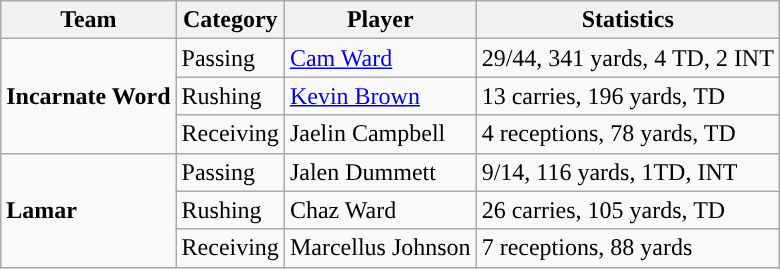<table class="wikitable" style="float: left;">
<tr>
<th>Team</th>
<th>Category</th>
<th>Player</th>
<th>Statistics</th>
</tr>
<tr>
<td rowspan=3><strong>Incarnate Word</strong></td>
<td>Passing</td>
<td><a href='#'>Cam Ward</a></td>
<td>29/44, 341 yards, 4 TD, 2 INT</td>
</tr>
<tr>
<td>Rushing</td>
<td><a href='#'>Kevin Brown</a></td>
<td>13 carries, 196 yards, TD</td>
</tr>
<tr>
<td>Receiving</td>
<td>Jaelin Campbell</td>
<td>4 receptions, 78 yards, TD</td>
</tr>
<tr>
<td rowspan=3><strong>Lamar</strong></td>
<td>Passing</td>
<td>Jalen Dummett</td>
<td>9/14, 116 yards, 1TD,  INT</td>
</tr>
<tr>
<td>Rushing</td>
<td>Chaz Ward</td>
<td>26 carries, 105 yards, TD</td>
</tr>
<tr>
<td>Receiving</td>
<td>Marcellus Johnson</td>
<td>7 receptions, 88 yards</td>
</tr>
</table>
